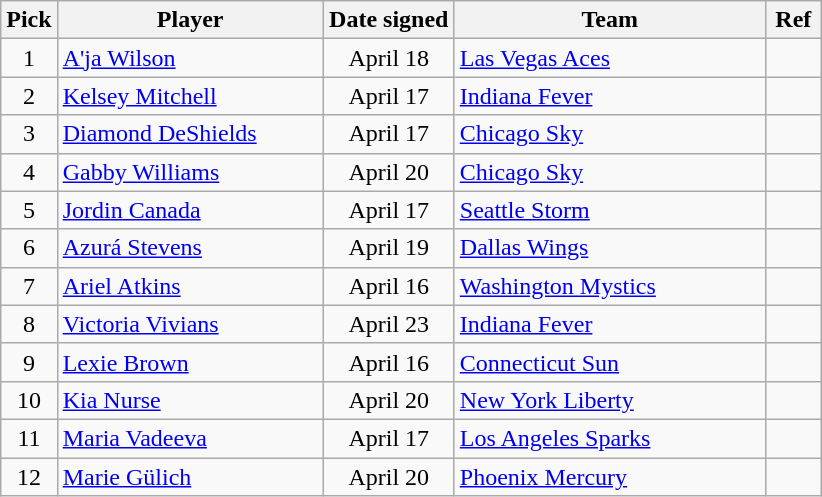<table class="wikitable sortable" style="text-align:left">
<tr>
<th style="width:30px">Pick</th>
<th style="width:170px">Player</th>
<th style="width:80px">Date signed</th>
<th style="width:200px">Team</th>
<th class="unsortable" style="width:30px">Ref</th>
</tr>
<tr>
<td align=center>1</td>
<td> <a href='#'>A'ja Wilson</a></td>
<td align=center>April 18</td>
<td><a href='#'>Las Vegas Aces</a></td>
<td align=center></td>
</tr>
<tr>
<td align=center>2</td>
<td> <a href='#'>Kelsey Mitchell</a></td>
<td align=center>April 17</td>
<td><a href='#'>Indiana Fever</a></td>
<td align=center></td>
</tr>
<tr>
<td align=center>3</td>
<td> <a href='#'>Diamond DeShields</a></td>
<td align=center>April 17</td>
<td><a href='#'>Chicago Sky</a></td>
<td align=center></td>
</tr>
<tr>
<td align=center>4</td>
<td> <a href='#'>Gabby Williams</a></td>
<td align=center>April 20</td>
<td><a href='#'>Chicago Sky</a></td>
<td align=center></td>
</tr>
<tr>
<td align=center>5</td>
<td> <a href='#'>Jordin Canada</a></td>
<td align=center>April 17</td>
<td><a href='#'>Seattle Storm</a></td>
<td align=center></td>
</tr>
<tr>
<td align=center>6</td>
<td> <a href='#'>Azurá Stevens</a></td>
<td align=center>April 19</td>
<td><a href='#'>Dallas Wings</a></td>
<td align=center></td>
</tr>
<tr>
<td align=center>7</td>
<td> <a href='#'>Ariel Atkins</a></td>
<td align=center>April 16</td>
<td><a href='#'>Washington Mystics</a></td>
<td align=center></td>
</tr>
<tr>
<td align=center>8</td>
<td> <a href='#'>Victoria Vivians</a></td>
<td align=center>April 23</td>
<td><a href='#'>Indiana Fever</a></td>
<td align=center></td>
</tr>
<tr>
<td align=center>9</td>
<td> <a href='#'>Lexie Brown</a></td>
<td align=center>April 16</td>
<td><a href='#'>Connecticut Sun</a></td>
<td align=center></td>
</tr>
<tr>
<td align=center>10</td>
<td> <a href='#'>Kia Nurse</a></td>
<td align=center>April 20</td>
<td><a href='#'>New York Liberty</a></td>
<td align=center></td>
</tr>
<tr>
<td align=center>11</td>
<td> <a href='#'>Maria Vadeeva</a></td>
<td align=center>April 17</td>
<td><a href='#'>Los Angeles Sparks</a></td>
<td align=center></td>
</tr>
<tr>
<td align=center>12</td>
<td> <a href='#'>Marie Gülich</a></td>
<td align=center>April 20</td>
<td><a href='#'>Phoenix Mercury</a></td>
<td align=center></td>
</tr>
</table>
